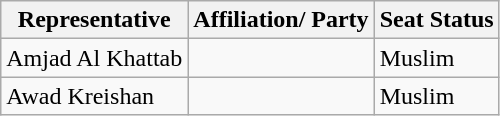<table class="wikitable">
<tr>
<th>Representative</th>
<th>Affiliation/ Party</th>
<th>Seat Status</th>
</tr>
<tr>
<td>Amjad Al Khattab</td>
<td></td>
<td>Muslim</td>
</tr>
<tr>
<td>Awad Kreishan</td>
<td></td>
<td>Muslim</td>
</tr>
</table>
